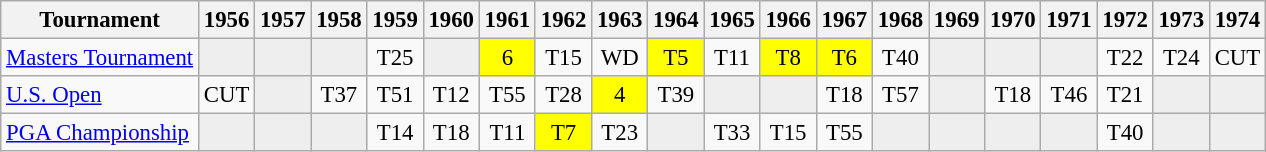<table class="wikitable" style="font-size:95%;text-align:center;">
<tr>
<th>Tournament</th>
<th>1956</th>
<th>1957</th>
<th>1958</th>
<th>1959</th>
<th>1960</th>
<th>1961</th>
<th>1962</th>
<th>1963</th>
<th>1964</th>
<th>1965</th>
<th>1966</th>
<th>1967</th>
<th>1968</th>
<th>1969</th>
<th>1970</th>
<th>1971</th>
<th>1972</th>
<th>1973</th>
<th>1974</th>
</tr>
<tr>
<td align=left><a href='#'>Masters Tournament</a></td>
<td style="background:#eeeeee;"></td>
<td style="background:#eeeeee;"></td>
<td style="background:#eeeeee;"></td>
<td>T25</td>
<td style="background:#eeeeee;"></td>
<td style="background:yellow;">6</td>
<td>T15</td>
<td>WD</td>
<td style="background:yellow;">T5</td>
<td>T11</td>
<td style="background:yellow;">T8</td>
<td style="background:yellow;">T6</td>
<td>T40</td>
<td style="background:#eeeeee;"></td>
<td style="background:#eeeeee;"></td>
<td style="background:#eeeeee;"></td>
<td>T22</td>
<td>T24</td>
<td>CUT</td>
</tr>
<tr>
<td align=left><a href='#'>U.S. Open</a></td>
<td>CUT</td>
<td style="background:#eeeeee;"></td>
<td>T37</td>
<td>T51</td>
<td>T12</td>
<td>T55</td>
<td>T28</td>
<td style="background:yellow;">4</td>
<td>T39</td>
<td style="background:#eeeeee;"></td>
<td style="background:#eeeeee;"></td>
<td>T18</td>
<td>T57</td>
<td style="background:#eeeeee;"></td>
<td>T18</td>
<td>T46</td>
<td>T21</td>
<td style="background:#eeeeee;"></td>
<td style="background:#eeeeee;"></td>
</tr>
<tr>
<td align=left><a href='#'>PGA Championship</a></td>
<td style="background:#eeeeee;"></td>
<td style="background:#eeeeee;"></td>
<td style="background:#eeeeee;"></td>
<td>T14</td>
<td>T18</td>
<td>T11</td>
<td style="background:yellow;">T7</td>
<td>T23</td>
<td style="background:#eeeeee;"></td>
<td>T33</td>
<td>T15</td>
<td>T55</td>
<td style="background:#eeeeee;"></td>
<td style="background:#eeeeee;"></td>
<td style="background:#eeeeee;"></td>
<td style="background:#eeeeee;"></td>
<td>T40</td>
<td style="background:#eeeeee;"></td>
<td style="background:#eeeeee;"></td>
</tr>
</table>
